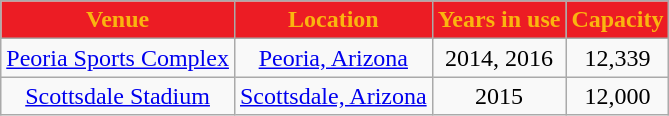<table class="wikitable" style="text-align:center">
<tr>
<th style="background:#EC1C24; color:#FAB50F;" scope="col">Venue</th>
<th style="background:#EC1C24; color:#FAB50F;" scope="col">Location</th>
<th style="background:#EC1C24; color:#FAB50F;" scope="col">Years in use</th>
<th style="background:#EC1C24; color:#FAB50F;" scope="col">Capacity</th>
</tr>
<tr>
<td><a href='#'>Peoria Sports Complex</a></td>
<td><a href='#'>Peoria, Arizona</a></td>
<td>2014, 2016</td>
<td>12,339</td>
</tr>
<tr>
<td><a href='#'>Scottsdale Stadium</a></td>
<td><a href='#'>Scottsdale, Arizona</a></td>
<td>2015</td>
<td>12,000</td>
</tr>
</table>
